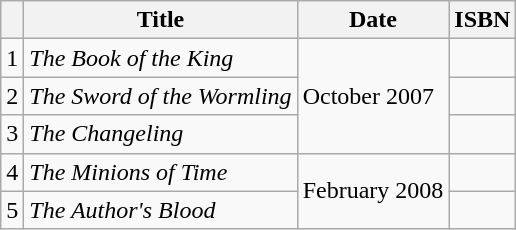<table class="wikitable">
<tr>
<th></th>
<th>Title</th>
<th>Date</th>
<th>ISBN</th>
</tr>
<tr>
<td>1</td>
<td><em>The Book of the King</em></td>
<td rowspan="3">October 2007</td>
<td></td>
</tr>
<tr>
<td>2</td>
<td><em>The Sword of the Wormling</em></td>
<td></td>
</tr>
<tr>
<td>3</td>
<td><em>The Changeling</em></td>
<td></td>
</tr>
<tr>
<td>4</td>
<td><em>The Minions of Time</em></td>
<td rowspan="2">February 2008</td>
<td></td>
</tr>
<tr>
<td>5</td>
<td><em>The Author's Blood</em></td>
<td></td>
</tr>
</table>
